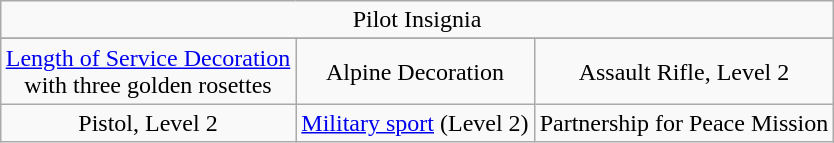<table class="wikitable" style="margin:1em auto; text-align:center;">
<tr>
<td colspan=3>Pilot Insignia</td>
</tr>
<tr>
</tr>
<tr>
<td><a href='#'>Length of Service Decoration</a><br>with three golden rosettes</td>
<td>Alpine Decoration</td>
<td>Assault Rifle, Level 2</td>
</tr>
<tr>
<td>Pistol, Level 2</td>
<td><a href='#'>Military sport</a> (Level 2)</td>
<td>Partnership for Peace Mission</td>
</tr>
</table>
